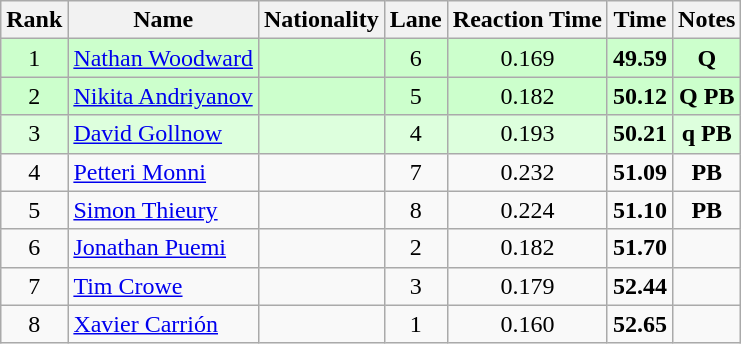<table class="wikitable sortable" style="text-align:center">
<tr>
<th>Rank</th>
<th>Name</th>
<th>Nationality</th>
<th>Lane</th>
<th>Reaction Time</th>
<th>Time</th>
<th>Notes</th>
</tr>
<tr bgcolor=ccffcc>
<td>1</td>
<td align=left><a href='#'>Nathan Woodward</a></td>
<td align=left></td>
<td>6</td>
<td>0.169</td>
<td><strong>49.59</strong></td>
<td><strong>Q</strong></td>
</tr>
<tr bgcolor=ccffcc>
<td>2</td>
<td align=left><a href='#'>Nikita Andriyanov</a></td>
<td align=left></td>
<td>5</td>
<td>0.182</td>
<td><strong>50.12</strong></td>
<td><strong>Q PB</strong></td>
</tr>
<tr bgcolor=ddffdd>
<td>3</td>
<td align=left><a href='#'>David Gollnow</a></td>
<td align=left></td>
<td>4</td>
<td>0.193</td>
<td><strong>50.21</strong></td>
<td><strong>q PB</strong></td>
</tr>
<tr>
<td>4</td>
<td align=left><a href='#'>Petteri Monni</a></td>
<td align=left></td>
<td>7</td>
<td>0.232</td>
<td><strong>51.09</strong></td>
<td><strong>PB</strong></td>
</tr>
<tr>
<td>5</td>
<td align=left><a href='#'>Simon Thieury</a></td>
<td align=left></td>
<td>8</td>
<td>0.224</td>
<td><strong>51.10</strong></td>
<td><strong>PB</strong></td>
</tr>
<tr>
<td>6</td>
<td align=left><a href='#'>Jonathan Puemi</a></td>
<td align=left></td>
<td>2</td>
<td>0.182</td>
<td><strong>51.70</strong></td>
<td></td>
</tr>
<tr>
<td>7</td>
<td align=left><a href='#'>Tim Crowe</a></td>
<td align=left></td>
<td>3</td>
<td>0.179</td>
<td><strong>52.44</strong></td>
<td></td>
</tr>
<tr>
<td>8</td>
<td align=left><a href='#'>Xavier Carrión</a></td>
<td align=left></td>
<td>1</td>
<td>0.160</td>
<td><strong>52.65</strong></td>
<td></td>
</tr>
</table>
